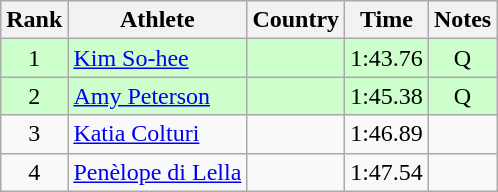<table class="wikitable" style="text-align:center">
<tr>
<th>Rank</th>
<th>Athlete</th>
<th>Country</th>
<th>Time</th>
<th>Notes</th>
</tr>
<tr bgcolor=ccffcc>
<td>1</td>
<td align=left><a href='#'>Kim So-hee</a></td>
<td align=left></td>
<td>1:43.76</td>
<td>Q</td>
</tr>
<tr bgcolor=ccffcc>
<td>2</td>
<td align=left><a href='#'>Amy Peterson</a></td>
<td align=left></td>
<td>1:45.38</td>
<td>Q</td>
</tr>
<tr>
<td>3</td>
<td align=left><a href='#'>Katia Colturi</a></td>
<td align=left></td>
<td>1:46.89</td>
<td></td>
</tr>
<tr>
<td>4</td>
<td align=left><a href='#'>Penèlope di Lella</a></td>
<td align=left></td>
<td>1:47.54</td>
<td></td>
</tr>
</table>
